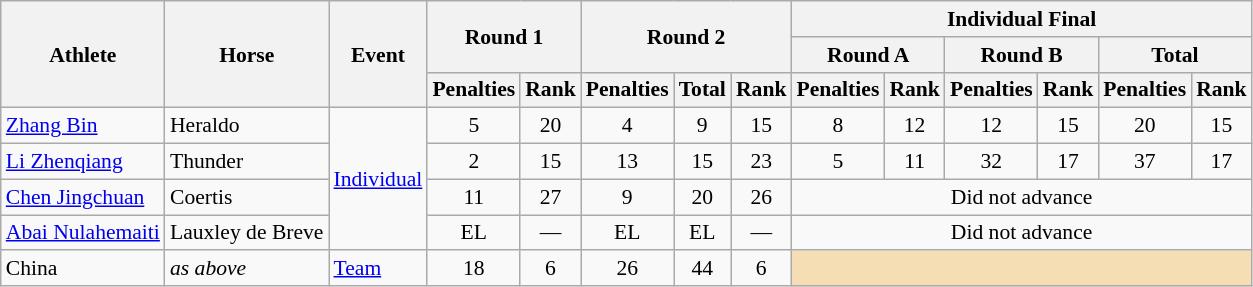<table class=wikitable style="font-size:90%">
<tr>
<th rowspan=3>Athlete</th>
<th rowspan=3>Horse</th>
<th rowspan=3>Event</th>
<th colspan=2 rowspan=2>Round 1</th>
<th colspan=3 rowspan=2>Round 2</th>
<th colspan=6>Individual Final</th>
</tr>
<tr>
<th colspan=2>Round A</th>
<th colspan=2>Round B</th>
<th colspan=2>Total</th>
</tr>
<tr>
<th>Penalties</th>
<th>Rank</th>
<th>Penalties</th>
<th>Total</th>
<th>Rank</th>
<th>Penalties</th>
<th>Rank</th>
<th>Penalties</th>
<th>Rank</th>
<th>Penalties</th>
<th>Rank</th>
</tr>
<tr>
<td><a href='#'>Zhang Bin</a></td>
<td>Heraldo</td>
<td rowspan=4><a href='#'>Individual</a></td>
<td align=center>5</td>
<td align=center>20</td>
<td align=center>4</td>
<td align=center>9</td>
<td align=center>15</td>
<td align=center>8</td>
<td align=center>12</td>
<td align=center>12</td>
<td align=center>15</td>
<td align=center>20</td>
<td align=center>15</td>
</tr>
<tr>
<td><a href='#'>Li Zhenqiang</a></td>
<td>Thunder</td>
<td align=center>2</td>
<td align=center>15</td>
<td align=center>13</td>
<td align=center>15</td>
<td align=center>23</td>
<td align=center>5</td>
<td align=center>11</td>
<td align=center>32</td>
<td align=center>17</td>
<td align=center>37</td>
<td align=center>17</td>
</tr>
<tr>
<td><a href='#'>Chen Jingchuan</a></td>
<td>Coertis</td>
<td align=center>11</td>
<td align=center>27</td>
<td align=center>9</td>
<td align=center>20</td>
<td align=center>26</td>
<td colspan="6" style="text-align:center;">Did not advance</td>
</tr>
<tr>
<td><a href='#'>Abai Nulahemaiti</a></td>
<td>Lauxley de Breve</td>
<td align=center>EL</td>
<td align=center>—</td>
<td align=center>EL</td>
<td align=center>EL</td>
<td align=center>—</td>
<td colspan="6" style="text-align:center;">Did not advance</td>
</tr>
<tr>
<td>China</td>
<td><em>as above</em></td>
<td><a href='#'>Team</a></td>
<td align=center>18</td>
<td align=center>6</td>
<td align=center>26</td>
<td align=center>44</td>
<td align=center>6</td>
<td colspan="6" style="background:wheat;"></td>
</tr>
</table>
